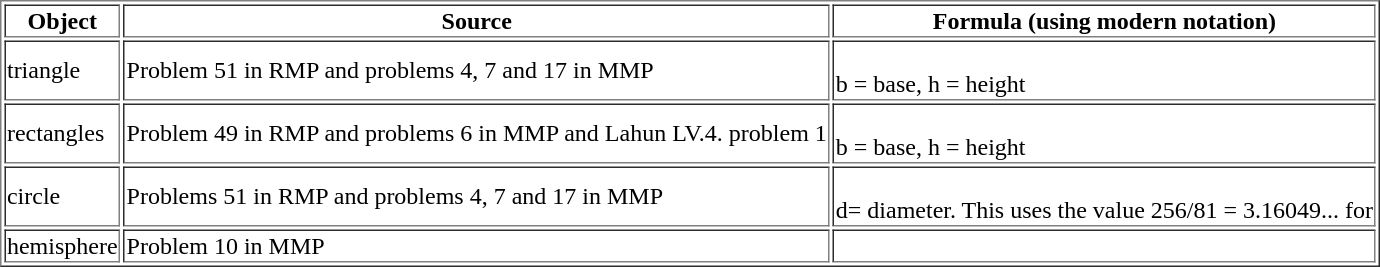<table border="1" style="margin:1em auto;">
<tr>
<th>Object</th>
<th>Source</th>
<th>Formula (using modern notation)</th>
</tr>
<tr>
<td>triangle</td>
<td>Problem 51 in RMP and problems 4, 7 and 17 in MMP</td>
<td> <br> b =  base, h = height</td>
</tr>
<tr>
<td>rectangles</td>
<td>Problem 49 in RMP and problems 6 in MMP and Lahun LV.4. problem 1</td>
<td> <br> b =  base, h = height</td>
</tr>
<tr>
<td>circle</td>
<td>Problems 51 in RMP and problems 4, 7 and 17 in MMP</td>
<td><br> d= diameter. This uses the value 256/81 = 3.16049... for<br></td>
</tr>
<tr>
<td>hemisphere</td>
<td>Problem 10 in MMP</td>
<td></td>
</tr>
</table>
